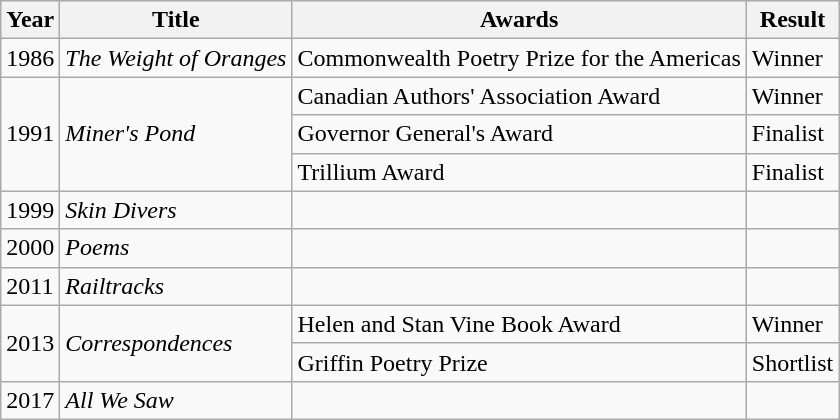<table class="wikitable">
<tr>
<th>Year</th>
<th>Title</th>
<th>Awards</th>
<th>Result</th>
</tr>
<tr>
<td>1986</td>
<td><em>The Weight of Oranges</em></td>
<td>Commonwealth Poetry Prize for the Americas</td>
<td>Winner</td>
</tr>
<tr>
<td rowspan="3">1991</td>
<td rowspan="3"><em>Miner's Pond</em></td>
<td>Canadian Authors' Association Award</td>
<td>Winner</td>
</tr>
<tr>
<td>Governor General's Award</td>
<td>Finalist</td>
</tr>
<tr>
<td>Trillium Award</td>
<td>Finalist</td>
</tr>
<tr>
<td>1999</td>
<td><em>Skin Divers</em></td>
<td></td>
<td></td>
</tr>
<tr>
<td>2000</td>
<td><em>Poems</em></td>
<td></td>
<td></td>
</tr>
<tr>
<td>2011</td>
<td><em>Railtracks</em></td>
<td></td>
<td></td>
</tr>
<tr>
<td rowspan="2">2013</td>
<td rowspan="2"><em>Correspondences</em></td>
<td>Helen and Stan Vine Book Award</td>
<td>Winner</td>
</tr>
<tr>
<td>Griffin Poetry Prize</td>
<td>Shortlist</td>
</tr>
<tr>
<td>2017</td>
<td><em>All We Saw</em></td>
<td></td>
<td></td>
</tr>
</table>
